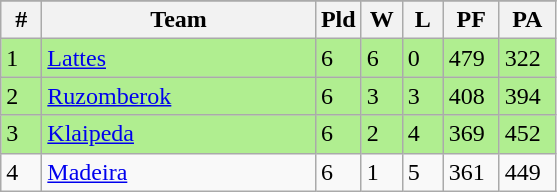<table class=wikitable>
<tr align=center>
</tr>
<tr>
<th width=20>#</th>
<th width=175>Team</th>
<th width=20>Pld</th>
<th width=20>W</th>
<th width=20>L</th>
<th width=30>PF</th>
<th width=30>PA</th>
</tr>
<tr bgcolor=B0EE90>
<td>1</td>
<td align="left"> <a href='#'>Lattes</a></td>
<td>6</td>
<td>6</td>
<td>0</td>
<td>479</td>
<td>322</td>
</tr>
<tr bgcolor=B0EE90>
<td>2</td>
<td align="left"> <a href='#'>Ruzomberok</a></td>
<td>6</td>
<td>3</td>
<td>3</td>
<td>408</td>
<td>394</td>
</tr>
<tr bgcolor=B0EE90>
<td>3</td>
<td align="left"> <a href='#'>Klaipeda</a></td>
<td>6</td>
<td>2</td>
<td>4</td>
<td>369</td>
<td>452</td>
</tr>
<tr>
<td>4</td>
<td align="left"> <a href='#'>Madeira</a></td>
<td>6</td>
<td>1</td>
<td>5</td>
<td>361</td>
<td>449</td>
</tr>
</table>
